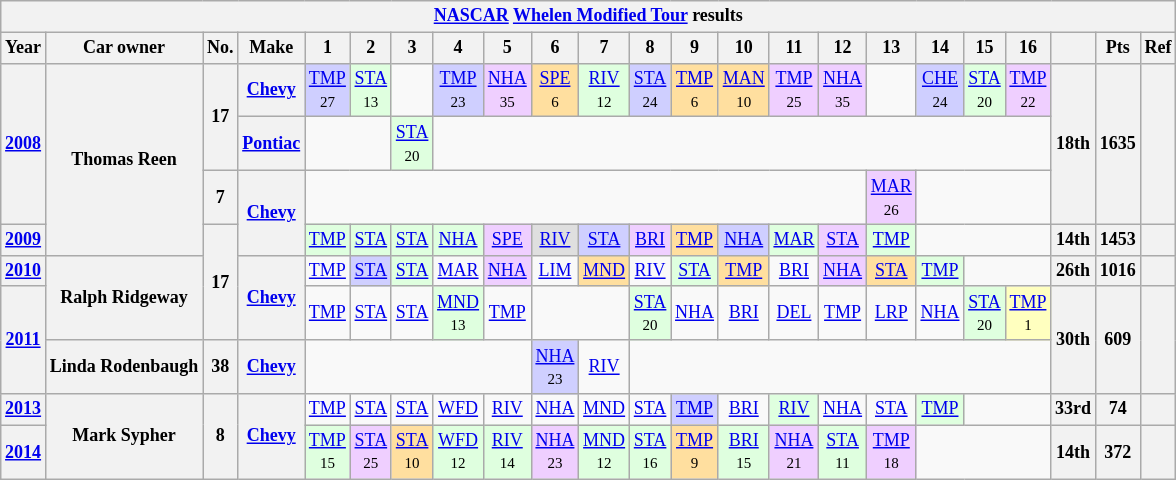<table class="wikitable" style="text-align:center; font-size:75%">
<tr>
<th colspan=38><a href='#'>NASCAR</a> <a href='#'>Whelen Modified Tour</a> results</th>
</tr>
<tr>
<th>Year</th>
<th>Car owner</th>
<th>No.</th>
<th>Make</th>
<th>1</th>
<th>2</th>
<th>3</th>
<th>4</th>
<th>5</th>
<th>6</th>
<th>7</th>
<th>8</th>
<th>9</th>
<th>10</th>
<th>11</th>
<th>12</th>
<th>13</th>
<th>14</th>
<th>15</th>
<th>16</th>
<th></th>
<th>Pts</th>
<th>Ref</th>
</tr>
<tr>
<th rowspan=3><a href='#'>2008</a></th>
<th rowspan=4>Thomas Reen</th>
<th rowspan=2>17</th>
<th><a href='#'>Chevy</a></th>
<td style="background:#CFCFFF;"><a href='#'>TMP</a><br><small>27</small></td>
<td style="background:#DFFFDF;"><a href='#'>STA</a><br><small>13</small></td>
<td></td>
<td style="background:#CFCFFF;"><a href='#'>TMP</a><br><small>23</small></td>
<td style="background:#EFCFFF;"><a href='#'>NHA</a><br><small>35</small></td>
<td style="background:#FFDF9F;"><a href='#'>SPE</a><br><small>6</small></td>
<td style="background:#DFFFDF;"><a href='#'>RIV</a><br><small>12</small></td>
<td style="background:#CFCFFF;"><a href='#'>STA</a><br><small>24</small></td>
<td style="background:#FFDF9F;"><a href='#'>TMP</a><br><small>6</small></td>
<td style="background:#FFDF9F;"><a href='#'>MAN</a><br><small>10</small></td>
<td style="background:#EFCFFF;"><a href='#'>TMP</a><br><small>25</small></td>
<td style="background:#EFCFFF;"><a href='#'>NHA</a><br><small>35</small></td>
<td></td>
<td style="background:#CFCFFF;"><a href='#'>CHE</a><br><small>24</small></td>
<td style="background:#DFFFDF;"><a href='#'>STA</a><br><small>20</small></td>
<td style="background:#EFCFFF;"><a href='#'>TMP</a><br><small>22</small></td>
<th rowspan=3>18th</th>
<th rowspan=3>1635</th>
<th rowspan=3></th>
</tr>
<tr>
<th><a href='#'>Pontiac</a></th>
<td colspan=2></td>
<td style="background:#DFFFDF;"><a href='#'>STA</a><br><small>20</small></td>
<td colspan=13></td>
</tr>
<tr>
<th>7</th>
<th rowspan=2><a href='#'>Chevy</a></th>
<td colspan=12></td>
<td style="background:#EFCFFF;"><a href='#'>MAR</a><br><small>26</small></td>
<td colspan=3></td>
</tr>
<tr>
<th><a href='#'>2009</a></th>
<th rowspan=3>17</th>
<td style="background:#DFFFDF;"><a href='#'>TMP</a><br></td>
<td style="background:#DFFFDF;"><a href='#'>STA</a><br></td>
<td style="background:#DFFFDF;"><a href='#'>STA</a><br></td>
<td style="background:#DFFFDF;"><a href='#'>NHA</a><br></td>
<td style="background:#EFCFFF;"><a href='#'>SPE</a><br></td>
<td style="background:#DFDFDF;"><a href='#'>RIV</a><br></td>
<td style="background:#CFCFFF;"><a href='#'>STA</a><br></td>
<td style="background:#EFCFFF;"><a href='#'>BRI</a><br></td>
<td style="background:#FFDF9F;"><a href='#'>TMP</a><br></td>
<td style="background:#CFCFFF;"><a href='#'>NHA</a><br></td>
<td style="background:#DFFFDF;"><a href='#'>MAR</a><br></td>
<td style="background:#EFCFFF;"><a href='#'>STA</a><br></td>
<td style="background:#DFFFDF;"><a href='#'>TMP</a><br></td>
<td colspan=3></td>
<th>14th</th>
<th>1453</th>
<th></th>
</tr>
<tr>
<th><a href='#'>2010</a></th>
<th rowspan=2>Ralph Ridgeway</th>
<th rowspan=2><a href='#'>Chevy</a></th>
<td><a href='#'>TMP</a></td>
<td style="background:#CFCFFF;"><a href='#'>STA</a><br></td>
<td style="background:#DFFFDF;"><a href='#'>STA</a><br></td>
<td><a href='#'>MAR</a></td>
<td style="background:#EFCFFF;"><a href='#'>NHA</a><br></td>
<td><a href='#'>LIM</a></td>
<td style="background:#FFDF9F;"><a href='#'>MND</a><br></td>
<td><a href='#'>RIV</a></td>
<td style="background:#DFFFDF;"><a href='#'>STA</a><br></td>
<td style="background:#FFDF9F;"><a href='#'>TMP</a><br></td>
<td><a href='#'>BRI</a></td>
<td style="background:#EFCFFF;"><a href='#'>NHA</a><br></td>
<td style="background:#FFDF9F;"><a href='#'>STA</a><br></td>
<td style="background:#DFFFDF;"><a href='#'>TMP</a><br></td>
<td colspan=2></td>
<th>26th</th>
<th>1016</th>
<th></th>
</tr>
<tr>
<th rowspan=2><a href='#'>2011</a></th>
<td><a href='#'>TMP</a></td>
<td><a href='#'>STA</a></td>
<td><a href='#'>STA</a></td>
<td style="background:#DFFFDF;"><a href='#'>MND</a><br><small>13</small></td>
<td><a href='#'>TMP</a></td>
<td colspan=2></td>
<td style="background:#DFFFDF;"><a href='#'>STA</a><br><small>20</small></td>
<td><a href='#'>NHA</a></td>
<td><a href='#'>BRI</a></td>
<td><a href='#'>DEL</a></td>
<td><a href='#'>TMP</a></td>
<td><a href='#'>LRP</a></td>
<td><a href='#'>NHA</a></td>
<td style="background:#DFFFDF;"><a href='#'>STA</a><br><small>20</small></td>
<td style="background:#FFFFBF;"><a href='#'>TMP</a><br><small>1</small></td>
<th rowspan=2>30th</th>
<th rowspan=2>609</th>
<th rowspan=2></th>
</tr>
<tr>
<th>Linda Rodenbaugh</th>
<th>38</th>
<th><a href='#'>Chevy</a></th>
<td colspan=5></td>
<td style="background:#CFCFFF;"><a href='#'>NHA</a><br><small>23</small></td>
<td><a href='#'>RIV</a></td>
<td colspan=9></td>
</tr>
<tr>
<th><a href='#'>2013</a></th>
<th rowspan=2>Mark Sypher</th>
<th rowspan=2>8</th>
<th rowspan=2><a href='#'>Chevy</a></th>
<td><a href='#'>TMP</a></td>
<td><a href='#'>STA</a></td>
<td><a href='#'>STA</a></td>
<td><a href='#'>WFD</a></td>
<td><a href='#'>RIV</a></td>
<td><a href='#'>NHA</a></td>
<td><a href='#'>MND</a></td>
<td><a href='#'>STA</a></td>
<td style="background:#CFCFFF;"><a href='#'>TMP</a><br></td>
<td><a href='#'>BRI</a></td>
<td style="background:#DFFFDF;"><a href='#'>RIV</a><br></td>
<td><a href='#'>NHA</a></td>
<td><a href='#'>STA</a></td>
<td style="background:#DFFFDF;"><a href='#'>TMP</a><br></td>
<td colspan=2></td>
<th>33rd</th>
<th>74</th>
<th></th>
</tr>
<tr>
<th><a href='#'>2014</a></th>
<td style="background:#DFFFDF;"><a href='#'>TMP</a><br><small>15</small></td>
<td style="background:#EFCFFF;"><a href='#'>STA</a><br><small>25</small></td>
<td style="background:#FFDF9F;"><a href='#'>STA</a><br><small>10</small></td>
<td style="background:#DFFFDF;"><a href='#'>WFD</a><br><small>12</small></td>
<td style="background:#DFFFDF;"><a href='#'>RIV</a><br><small>14</small></td>
<td style="background:#EFCFFF;"><a href='#'>NHA</a><br><small>23</small></td>
<td style="background:#DFFFDF;"><a href='#'>MND</a><br><small>12</small></td>
<td style="background:#DFFFDF;"><a href='#'>STA</a><br><small>16</small></td>
<td style="background:#FFDF9F;"><a href='#'>TMP</a><br><small>9</small></td>
<td style="background:#DFFFDF;"><a href='#'>BRI</a><br><small>15</small></td>
<td style="background:#EFCFFF;"><a href='#'>NHA</a><br><small>21</small></td>
<td style="background:#DFFFDF;"><a href='#'>STA</a><br><small>11</small></td>
<td style="background:#EFCFFF;"><a href='#'>TMP</a><br><small>18</small></td>
<td colspan=3></td>
<th>14th</th>
<th>372</th>
<th></th>
</tr>
</table>
